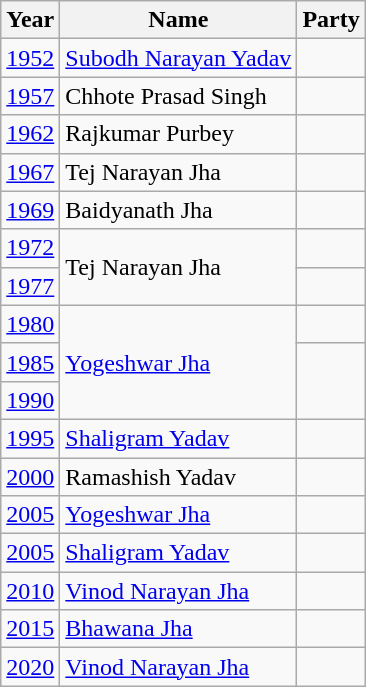<table class="wikitable sortable">
<tr>
<th>Year</th>
<th>Name</th>
<th colspan="2">Party</th>
</tr>
<tr>
<td><a href='#'>1952</a></td>
<td><a href='#'>Subodh Narayan Yadav</a></td>
<td></td>
</tr>
<tr>
<td><a href='#'>1957</a></td>
<td>Chhote Prasad Singh</td>
<td></td>
</tr>
<tr>
<td><a href='#'>1962</a></td>
<td>Rajkumar Purbey</td>
<td></td>
</tr>
<tr>
<td><a href='#'>1967</a></td>
<td>Tej Narayan Jha</td>
</tr>
<tr>
<td><a href='#'>1969</a></td>
<td>Baidyanath Jha</td>
<td></td>
</tr>
<tr>
<td><a href='#'>1972</a></td>
<td rowspan="2">Tej Narayan Jha</td>
<td></td>
</tr>
<tr>
<td><a href='#'>1977</a></td>
</tr>
<tr>
<td><a href='#'>1980</a></td>
<td rowspan="3"><a href='#'>Yogeshwar Jha</a></td>
<td></td>
</tr>
<tr>
<td><a href='#'>1985</a></td>
</tr>
<tr>
<td><a href='#'>1990</a></td>
</tr>
<tr>
<td><a href='#'>1995</a></td>
<td><a href='#'>Shaligram Yadav</a></td>
<td></td>
</tr>
<tr>
<td><a href='#'>2000</a></td>
<td>Ramashish Yadav</td>
<td></td>
</tr>
<tr>
<td><a href='#'>2005</a></td>
<td><a href='#'>Yogeshwar Jha</a></td>
<td></td>
</tr>
<tr>
<td><a href='#'>2005</a></td>
<td><a href='#'>Shaligram Yadav</a></td>
<td></td>
</tr>
<tr>
<td><a href='#'>2010</a></td>
<td><a href='#'>Vinod Narayan Jha</a></td>
<td></td>
</tr>
<tr>
<td><a href='#'>2015</a></td>
<td><a href='#'>Bhawana Jha</a></td>
<td></td>
</tr>
<tr>
<td><a href='#'>2020</a></td>
<td><a href='#'>Vinod Narayan Jha</a></td>
<td></td>
</tr>
</table>
